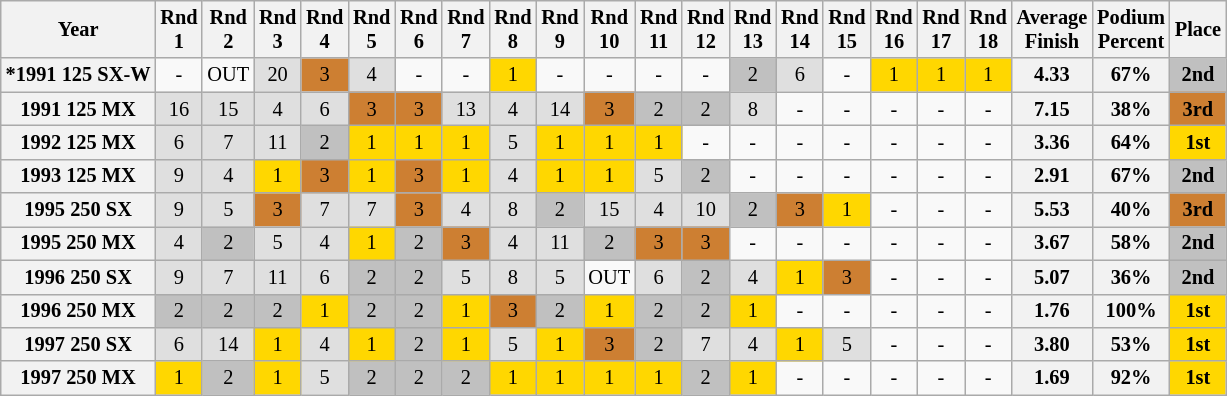<table class="wikitable" style="font-size: 85%; text-align:center">
<tr valign="top">
<th valign="middle">Year</th>
<th>Rnd<br>1</th>
<th>Rnd<br>2</th>
<th>Rnd<br>3</th>
<th>Rnd<br>4</th>
<th>Rnd<br>5</th>
<th>Rnd<br>6</th>
<th>Rnd<br>7</th>
<th>Rnd<br>8</th>
<th>Rnd<br>9</th>
<th>Rnd<br>10</th>
<th>Rnd<br>11</th>
<th>Rnd<br>12</th>
<th>Rnd<br>13</th>
<th>Rnd<br>14</th>
<th>Rnd<br>15</th>
<th>Rnd<br>16</th>
<th>Rnd<br>17</th>
<th>Rnd<br>18</th>
<th valign="middle">Average<br>Finish</th>
<th valign="middle">Podium<br>Percent</th>
<th valign="middle">Place</th>
</tr>
<tr>
<th>*1991 125 SX-W</th>
<td>-</td>
<td>OUT</td>
<td style="background:#dfdfdf;">20</td>
<td style="background:#cd7f32;">3</td>
<td style="background:#dfdfdf;">4</td>
<td>-</td>
<td>-</td>
<td style="background:gold;">1</td>
<td>-</td>
<td>-</td>
<td>-</td>
<td>-</td>
<td style="background:silver;">2</td>
<td style="background:#dfdfdf;">6</td>
<td>-</td>
<td style="background:gold;">1</td>
<td style="background:gold;">1</td>
<td style="background:gold;">1</td>
<th>4.33</th>
<th>67%</th>
<th style="background:silver;">2nd</th>
</tr>
<tr>
<th>1991 125 MX</th>
<td style="background:#dfdfdf;">16</td>
<td style="background:#dfdfdf;">15</td>
<td style="background:#dfdfdf;">4</td>
<td style="background:#dfdfdf;">6</td>
<td style="background:#cd7f32;">3</td>
<td style="background:#cd7f32;">3</td>
<td style="background:#dfdfdf;">13</td>
<td style="background:#dfdfdf;">4</td>
<td style="background:#dfdfdf;">14</td>
<td style="background:#cd7f32;">3</td>
<td style="background:silver;">2</td>
<td style="background:silver;">2</td>
<td style="background:#dfdfdf;">8</td>
<td>-</td>
<td>-</td>
<td>-</td>
<td>-</td>
<td>-</td>
<th>7.15</th>
<th>38%</th>
<th style="background:#cd7f32;">3rd</th>
</tr>
<tr>
<th>1992 125 MX</th>
<td style="background:#dfdfdf;">6</td>
<td style="background:#dfdfdf;">7</td>
<td style="background:#dfdfdf;">11</td>
<td style="background:silver;">2</td>
<td style="background:gold;">1</td>
<td style="background:gold;">1</td>
<td style="background:gold;">1</td>
<td style="background:#dfdfdf;">5</td>
<td style="background:gold;">1</td>
<td style="background:gold;">1</td>
<td style="background:gold;">1</td>
<td>-</td>
<td>-</td>
<td>-</td>
<td>-</td>
<td>-</td>
<td>-</td>
<td>-</td>
<th>3.36</th>
<th>64%</th>
<th style="background:gold;">1st</th>
</tr>
<tr>
<th>1993 125 MX</th>
<td style="background:#dfdfdf;">9</td>
<td style="background:#dfdfdf;">4</td>
<td style="background:gold;">1</td>
<td style="background:#cd7f32;">3</td>
<td style="background:gold;">1</td>
<td style="background:#cd7f32;">3</td>
<td style="background:gold;">1</td>
<td style="background:#dfdfdf;">4</td>
<td style="background:gold;">1</td>
<td style="background:gold;">1</td>
<td style="background:#dfdfdf;">5</td>
<td style="background:silver;">2</td>
<td>-</td>
<td>-</td>
<td>-</td>
<td>-</td>
<td>-</td>
<td>-</td>
<th>2.91</th>
<th>67%</th>
<th style="background:silver;">2nd</th>
</tr>
<tr>
<th>1995 250 SX</th>
<td style="background:#dfdfdf;">9</td>
<td style="background:#dfdfdf;">5</td>
<td style="background:#cd7f32;">3</td>
<td style="background:#dfdfdf;">7</td>
<td style="background:#dfdfdf;">7</td>
<td style="background:#cd7f32;">3</td>
<td style="background:#dfdfdf;">4</td>
<td style="background:#dfdfdf;">8</td>
<td style="background:silver;">2</td>
<td style="background:#dfdfdf;">15</td>
<td style="background:#dfdfdf;">4</td>
<td style="background:#dfdfdf;">10</td>
<td style="background:silver;">2</td>
<td style="background:#cd7f32;">3</td>
<td style="background:gold;">1</td>
<td>-</td>
<td>-</td>
<td>-</td>
<th>5.53</th>
<th>40%</th>
<th style="background:#cd7f32;">3rd</th>
</tr>
<tr>
<th>1995 250 MX</th>
<td style="background:#dfdfdf;">4</td>
<td style="background:silver;">2</td>
<td style="background:#dfdfdf;">5</td>
<td style="background:#dfdfdf;">4</td>
<td style="background:gold;">1</td>
<td style="background:silver;">2</td>
<td style="background:#cd7f32;">3</td>
<td style="background:#dfdfdf;">4</td>
<td style="background:#dfdfdf;">11</td>
<td style="background:silver;">2</td>
<td style="background:#cd7f32;">3</td>
<td style="background:#cd7f32;">3</td>
<td>-</td>
<td>-</td>
<td>-</td>
<td>-</td>
<td>-</td>
<td>-</td>
<th>3.67</th>
<th>58%</th>
<th style="background:silver;">2nd</th>
</tr>
<tr>
<th>1996 250 SX</th>
<td style="background:#dfdfdf;">9</td>
<td style="background:#dfdfdf;">7</td>
<td style="background:#dfdfdf;">11</td>
<td style="background:#dfdfdf;">6</td>
<td style="background:silver;">2</td>
<td style="background:silver;">2</td>
<td style="background:#dfdfdf;">5</td>
<td style="background:#dfdfdf;">8</td>
<td style="background:#dfdfdf;">5</td>
<td>OUT</td>
<td style="background:#dfdfdf;">6</td>
<td style="background:silver;">2</td>
<td style="background:#dfdfdf;">4</td>
<td style="background:gold;">1</td>
<td style="background:#cd7f32;">3</td>
<td>-</td>
<td>-</td>
<td>-</td>
<th>5.07</th>
<th>36%</th>
<th style="background:silver;">2nd</th>
</tr>
<tr>
<th>1996 250 MX</th>
<td style="background:silver;">2</td>
<td style="background:silver;">2</td>
<td style="background:silver;">2</td>
<td style="background:gold;">1</td>
<td style="background:silver;">2</td>
<td style="background:silver;">2</td>
<td style="background:gold;">1</td>
<td style="background:#cd7f32;">3</td>
<td style="background:silver;">2</td>
<td style="background:gold;">1</td>
<td style="background:silver;">2</td>
<td style="background:silver;">2</td>
<td style="background:gold;">1</td>
<td>-</td>
<td>-</td>
<td>-</td>
<td>-</td>
<td>-</td>
<th>1.76</th>
<th>100%</th>
<th style="background:gold;">1st</th>
</tr>
<tr>
<th>1997 250 SX</th>
<td style="background:#dfdfdf;">6</td>
<td style="background:#dfdfdf;">14</td>
<td style="background:gold;">1</td>
<td style="background:#dfdfdf;">4</td>
<td style="background:gold;">1</td>
<td style="background:silver;">2</td>
<td style="background:gold;">1</td>
<td style="background:#dfdfdf;">5</td>
<td style="background:gold;">1</td>
<td style="background:#cd7f32;">3</td>
<td style="background:silver;">2</td>
<td style="background:#dfdfdf;">7</td>
<td style="background:#dfdfdf;">4</td>
<td style="background:gold;">1</td>
<td style="background:#dfdfdf;">5</td>
<td>-</td>
<td>-</td>
<td>-</td>
<th>3.80</th>
<th>53%</th>
<th style="background:gold;">1st</th>
</tr>
<tr>
<th>1997 250 MX</th>
<td style="background:gold;">1</td>
<td style="background:silver;">2</td>
<td style="background:gold;">1</td>
<td style="background:#dfdfdf;">5</td>
<td style="background:silver;">2</td>
<td style="background:silver;">2</td>
<td style="background:silver;">2</td>
<td style="background:gold;">1</td>
<td style="background:gold;">1</td>
<td style="background:gold;">1</td>
<td style="background:gold;">1</td>
<td style="background:silver;">2</td>
<td style="background:gold;">1</td>
<td>-</td>
<td>-</td>
<td>-</td>
<td>-</td>
<td>-</td>
<th>1.69</th>
<th>92%</th>
<th style="background:gold;">1st</th>
</tr>
</table>
